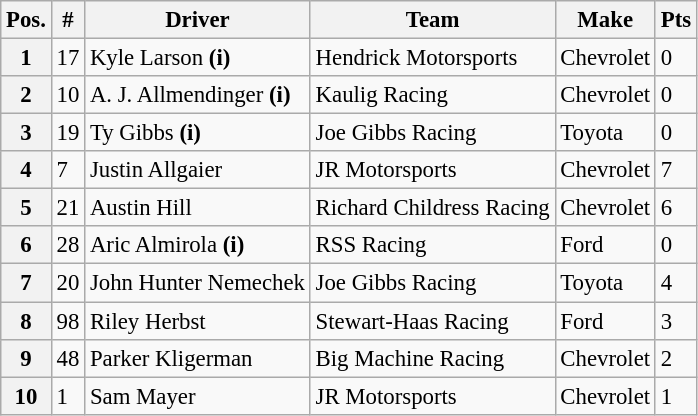<table class="wikitable" style="font-size:95%">
<tr>
<th>Pos.</th>
<th>#</th>
<th>Driver</th>
<th>Team</th>
<th>Make</th>
<th>Pts</th>
</tr>
<tr>
<th>1</th>
<td>17</td>
<td>Kyle Larson <strong>(i)</strong></td>
<td>Hendrick Motorsports</td>
<td>Chevrolet</td>
<td>0</td>
</tr>
<tr>
<th>2</th>
<td>10</td>
<td>A. J. Allmendinger <strong>(i)</strong></td>
<td>Kaulig Racing</td>
<td>Chevrolet</td>
<td>0</td>
</tr>
<tr>
<th>3</th>
<td>19</td>
<td>Ty Gibbs <strong>(i)</strong></td>
<td>Joe Gibbs Racing</td>
<td>Toyota</td>
<td>0</td>
</tr>
<tr>
<th>4</th>
<td>7</td>
<td>Justin Allgaier</td>
<td>JR Motorsports</td>
<td>Chevrolet</td>
<td>7</td>
</tr>
<tr>
<th>5</th>
<td>21</td>
<td>Austin Hill</td>
<td>Richard Childress Racing</td>
<td>Chevrolet</td>
<td>6</td>
</tr>
<tr>
<th>6</th>
<td>28</td>
<td>Aric Almirola <strong>(i)</strong></td>
<td>RSS Racing</td>
<td>Ford</td>
<td>0</td>
</tr>
<tr>
<th>7</th>
<td>20</td>
<td>John Hunter Nemechek</td>
<td>Joe Gibbs Racing</td>
<td>Toyota</td>
<td>4</td>
</tr>
<tr>
<th>8</th>
<td>98</td>
<td>Riley Herbst</td>
<td>Stewart-Haas Racing</td>
<td>Ford</td>
<td>3</td>
</tr>
<tr>
<th>9</th>
<td>48</td>
<td>Parker Kligerman</td>
<td>Big Machine Racing</td>
<td>Chevrolet</td>
<td>2</td>
</tr>
<tr>
<th>10</th>
<td>1</td>
<td>Sam Mayer</td>
<td>JR Motorsports</td>
<td>Chevrolet</td>
<td>1</td>
</tr>
</table>
